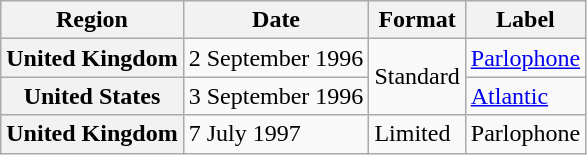<table class="wikitable plainrowheaders">
<tr>
<th scope="col">Region</th>
<th scope="col">Date</th>
<th scope="col">Format</th>
<th scope="col">Label</th>
</tr>
<tr>
<th scope="row">United Kingdom</th>
<td>2 September 1996</td>
<td rowspan="2">Standard</td>
<td><a href='#'>Parlophone</a></td>
</tr>
<tr>
<th scope="row">United States</th>
<td>3 September 1996</td>
<td><a href='#'>Atlantic</a></td>
</tr>
<tr>
<th scope="row">United Kingdom</th>
<td>7 July 1997</td>
<td>Limited</td>
<td>Parlophone</td>
</tr>
</table>
